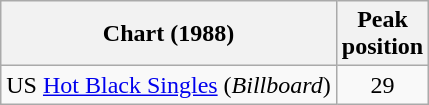<table class="wikitable">
<tr>
<th>Chart (1988)</th>
<th>Peak<br>position</th>
</tr>
<tr>
<td>US <a href='#'>Hot Black Singles</a> (<em>Billboard</em>)</td>
<td align="center">29</td>
</tr>
</table>
